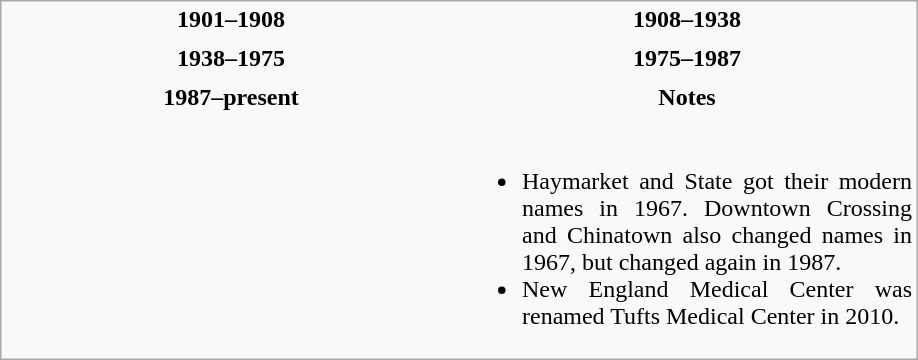<table style="border:1px solid darkgrey;background:#f9f9f9">
<tr style="text-align:center;">
<td width=300><strong>1901–1908</strong></td>
<td width=300><strong>1908–1938</strong></td>
</tr>
<tr style="text-align:center;">
<td></td>
<td></td>
</tr>
<tr style="text-align:center;">
<td width=300><strong>1938–1975</strong></td>
<td width=300><strong>1975–1987</strong></td>
</tr>
<tr style="text-align:center;">
<td width=300></td>
<td width=300></td>
</tr>
<tr style="text-align:center;">
<td><strong>1987–present</strong></td>
<td><strong>Notes</strong></td>
</tr>
<tr style="text-align:justify;">
<td width=300></td>
<td valign="top"><br><ul><li>Haymarket and State got their modern names in 1967. Downtown Crossing and Chinatown also changed names in 1967, but changed again in 1987.</li><li>New England Medical Center was renamed Tufts Medical Center in 2010.</li></ul></td>
</tr>
</table>
